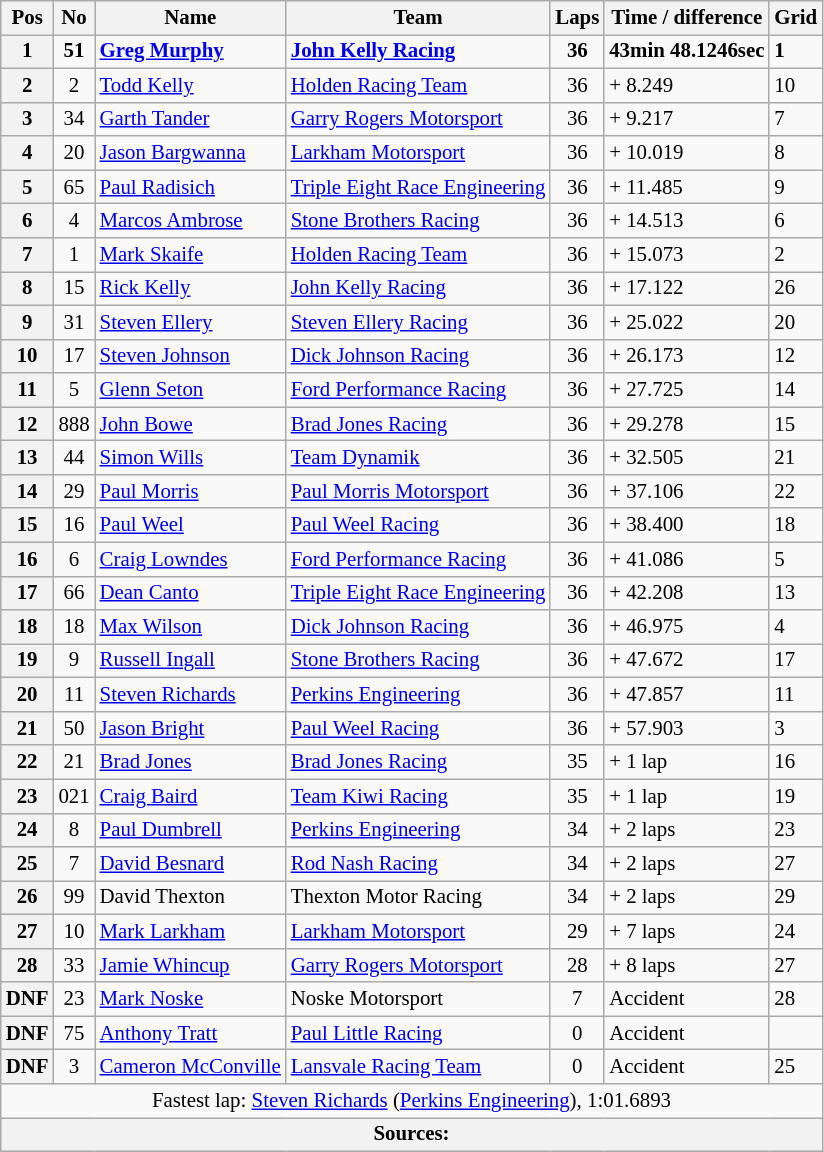<table class="wikitable" style="font-size: 87%;">
<tr>
<th>Pos</th>
<th>No</th>
<th>Name</th>
<th>Team</th>
<th>Laps</th>
<th>Time / difference</th>
<th>Grid</th>
</tr>
<tr>
<th>1</th>
<td align="center"><strong>51</strong></td>
<td><strong> <a href='#'>Greg Murphy</a></strong></td>
<td><strong><a href='#'>John Kelly Racing</a></strong></td>
<td align="center"><strong>36</strong></td>
<td><strong>43min 48.1246sec</strong></td>
<td><strong>1</strong></td>
</tr>
<tr>
<th>2</th>
<td align="center">2</td>
<td> <a href='#'>Todd Kelly</a></td>
<td><a href='#'>Holden Racing Team</a></td>
<td align="center">36</td>
<td>+ 8.249</td>
<td>10</td>
</tr>
<tr>
<th>3</th>
<td align="center">34</td>
<td> <a href='#'>Garth Tander</a></td>
<td><a href='#'>Garry Rogers Motorsport</a></td>
<td align="center">36</td>
<td>+ 9.217</td>
<td>7</td>
</tr>
<tr>
<th>4</th>
<td align="center">20</td>
<td> <a href='#'>Jason Bargwanna</a></td>
<td><a href='#'>Larkham Motorsport</a></td>
<td align="center">36</td>
<td>+ 10.019</td>
<td>8</td>
</tr>
<tr>
<th>5</th>
<td align="center">65</td>
<td> <a href='#'>Paul Radisich</a></td>
<td><a href='#'>Triple Eight Race Engineering</a></td>
<td align="center">36</td>
<td>+ 11.485</td>
<td>9</td>
</tr>
<tr>
<th>6</th>
<td align="center">4</td>
<td> <a href='#'>Marcos Ambrose</a></td>
<td><a href='#'>Stone Brothers Racing</a></td>
<td align="center">36</td>
<td>+ 14.513</td>
<td>6</td>
</tr>
<tr>
<th>7</th>
<td align="center">1</td>
<td> <a href='#'>Mark Skaife</a></td>
<td><a href='#'>Holden Racing Team</a></td>
<td align="center">36</td>
<td>+ 15.073</td>
<td>2</td>
</tr>
<tr>
<th>8</th>
<td align="center">15</td>
<td> <a href='#'>Rick Kelly</a></td>
<td><a href='#'>John Kelly Racing</a></td>
<td align="center">36</td>
<td>+ 17.122</td>
<td>26</td>
</tr>
<tr>
<th>9</th>
<td align="center">31</td>
<td> <a href='#'>Steven Ellery</a></td>
<td><a href='#'>Steven Ellery Racing</a></td>
<td align="center">36</td>
<td>+ 25.022</td>
<td>20</td>
</tr>
<tr>
<th>10</th>
<td align="center">17</td>
<td> <a href='#'>Steven Johnson</a></td>
<td><a href='#'>Dick Johnson Racing</a></td>
<td align="center">36</td>
<td>+ 26.173</td>
<td>12</td>
</tr>
<tr>
<th>11</th>
<td align="center">5</td>
<td> <a href='#'>Glenn Seton</a></td>
<td><a href='#'>Ford Performance Racing</a></td>
<td align="center">36</td>
<td>+ 27.725</td>
<td>14</td>
</tr>
<tr>
<th>12</th>
<td align="center">888</td>
<td> <a href='#'>John Bowe</a></td>
<td><a href='#'>Brad Jones Racing</a></td>
<td align="center">36</td>
<td>+ 29.278</td>
<td>15</td>
</tr>
<tr>
<th>13</th>
<td align="center">44</td>
<td> <a href='#'>Simon Wills</a></td>
<td><a href='#'>Team Dynamik</a></td>
<td align="center">36</td>
<td>+ 32.505</td>
<td>21</td>
</tr>
<tr>
<th>14</th>
<td align="center">29</td>
<td> <a href='#'>Paul Morris</a></td>
<td><a href='#'>Paul Morris Motorsport</a></td>
<td align="center">36</td>
<td>+ 37.106</td>
<td>22</td>
</tr>
<tr>
<th>15</th>
<td align="center">16</td>
<td> <a href='#'>Paul Weel</a></td>
<td><a href='#'>Paul Weel Racing</a></td>
<td align="center">36</td>
<td>+ 38.400</td>
<td>18</td>
</tr>
<tr>
<th>16</th>
<td align="center">6</td>
<td> <a href='#'>Craig Lowndes</a></td>
<td><a href='#'>Ford Performance Racing</a></td>
<td align="center">36</td>
<td>+ 41.086</td>
<td>5</td>
</tr>
<tr>
<th>17</th>
<td align="center">66</td>
<td> <a href='#'>Dean Canto</a></td>
<td><a href='#'>Triple Eight Race Engineering</a></td>
<td align="center">36</td>
<td>+ 42.208</td>
<td>13</td>
</tr>
<tr>
<th>18</th>
<td align="center">18</td>
<td> <a href='#'>Max Wilson</a></td>
<td><a href='#'>Dick Johnson Racing</a></td>
<td align="center">36</td>
<td>+ 46.975</td>
<td>4</td>
</tr>
<tr>
<th>19</th>
<td align="center">9</td>
<td> <a href='#'>Russell Ingall</a></td>
<td><a href='#'>Stone Brothers Racing</a></td>
<td align="center">36</td>
<td>+ 47.672</td>
<td>17</td>
</tr>
<tr>
<th>20</th>
<td align="center">11</td>
<td> <a href='#'>Steven Richards</a></td>
<td><a href='#'>Perkins Engineering</a></td>
<td align="center">36</td>
<td>+ 47.857</td>
<td>11</td>
</tr>
<tr>
<th>21</th>
<td align="center">50</td>
<td> <a href='#'>Jason Bright</a></td>
<td><a href='#'>Paul Weel Racing</a></td>
<td align="center">36</td>
<td>+ 57.903</td>
<td>3</td>
</tr>
<tr>
<th>22</th>
<td align="center">21</td>
<td> <a href='#'>Brad Jones</a></td>
<td><a href='#'>Brad Jones Racing</a></td>
<td align="center">35</td>
<td>+ 1 lap</td>
<td>16</td>
</tr>
<tr>
<th>23</th>
<td align="center">021</td>
<td> <a href='#'>Craig Baird</a></td>
<td><a href='#'>Team Kiwi Racing</a></td>
<td align="center">35</td>
<td>+ 1 lap</td>
<td>19</td>
</tr>
<tr>
<th>24</th>
<td align="center">8</td>
<td> <a href='#'>Paul Dumbrell</a></td>
<td><a href='#'>Perkins Engineering</a></td>
<td align="center">34</td>
<td>+ 2 laps</td>
<td>23</td>
</tr>
<tr>
<th>25</th>
<td align="center">7</td>
<td> <a href='#'>David Besnard</a></td>
<td><a href='#'>Rod Nash Racing</a></td>
<td align="center">34</td>
<td>+ 2 laps</td>
<td>27</td>
</tr>
<tr>
<th>26</th>
<td align="center">99</td>
<td> David Thexton</td>
<td>Thexton Motor Racing</td>
<td align="center">34</td>
<td>+ 2 laps</td>
<td>29</td>
</tr>
<tr>
<th>27</th>
<td align="center">10</td>
<td> <a href='#'>Mark Larkham</a></td>
<td><a href='#'>Larkham Motorsport</a></td>
<td align="center">29</td>
<td>+ 7 laps</td>
<td>24</td>
</tr>
<tr>
<th>28</th>
<td align="center">33</td>
<td> <a href='#'>Jamie Whincup</a></td>
<td><a href='#'>Garry Rogers Motorsport</a></td>
<td align="center">28</td>
<td>+ 8 laps</td>
<td>27</td>
</tr>
<tr>
<th>DNF</th>
<td align="center">23</td>
<td> <a href='#'>Mark Noske</a></td>
<td>Noske Motorsport</td>
<td align="center">7</td>
<td>Accident</td>
<td>28</td>
</tr>
<tr>
<th>DNF</th>
<td align="center">75</td>
<td> <a href='#'>Anthony Tratt</a></td>
<td><a href='#'>Paul Little Racing</a></td>
<td align="center">0</td>
<td>Accident</td>
<td></td>
</tr>
<tr>
<th>DNF</th>
<td align="center">3</td>
<td> <a href='#'>Cameron McConville</a></td>
<td><a href='#'>Lansvale Racing Team</a></td>
<td align="center">0</td>
<td>Accident</td>
<td>25</td>
</tr>
<tr>
<td colspan="7" align="center">Fastest lap: <a href='#'>Steven Richards</a> (<a href='#'>Perkins Engineering</a>), 1:01.6893</td>
</tr>
<tr>
<th colspan="7">Sources: </th>
</tr>
</table>
